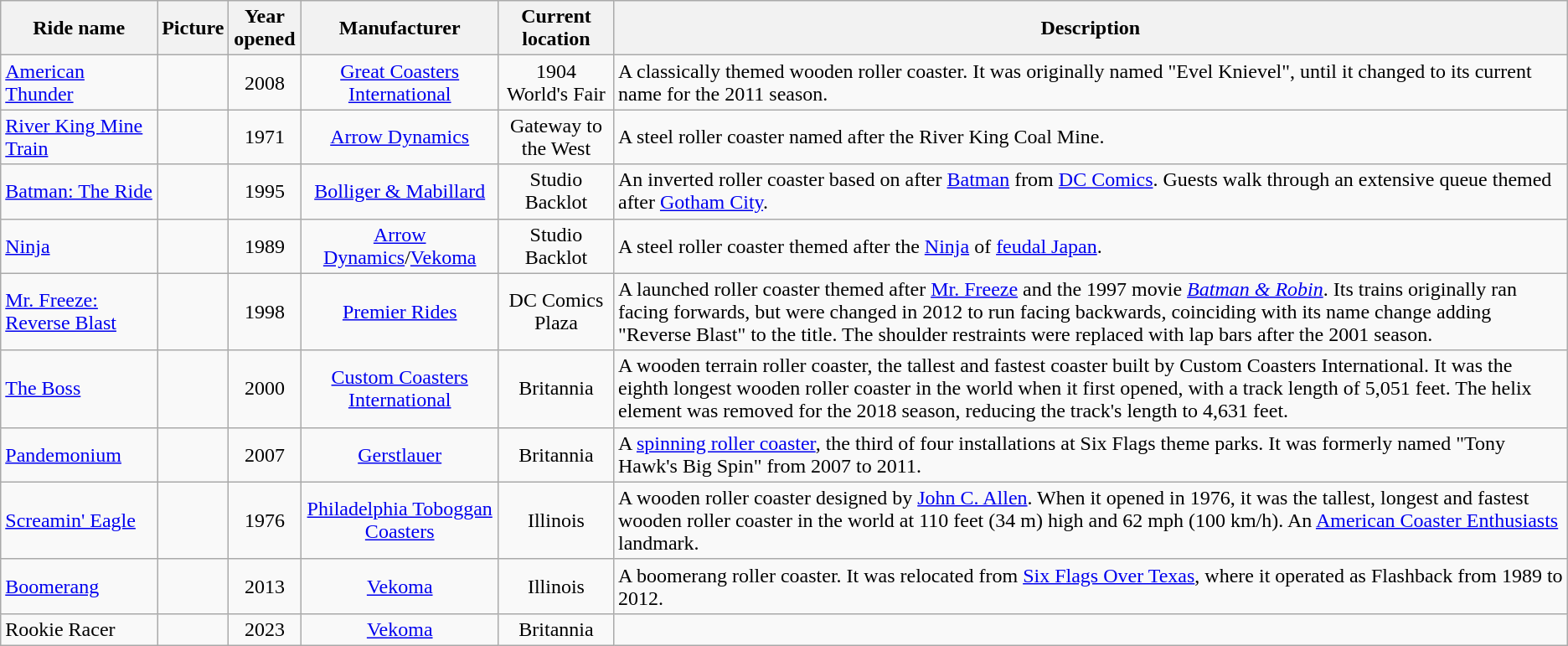<table class="wikitable sortable">
<tr>
<th>Ride name</th>
<th>Picture</th>
<th width=50>Year opened</th>
<th>Manufacturer</th>
<th>Current location</th>
<th>Description</th>
</tr>
<tr>
<td><a href='#'>American Thunder</a></td>
<td> </td>
<td align="center">2008</td>
<td style="text-align:center"><a href='#'>Great Coasters International</a></td>
<td style="text-align:center">1904 World's Fair</td>
<td>A classically themed wooden roller coaster. It was originally named "Evel Knievel", until it changed to its current name for the 2011 season.</td>
</tr>
<tr>
<td><a href='#'>River King Mine Train</a></td>
<td> </td>
<td align="center">1971</td>
<td style="text-align:center"><a href='#'>Arrow Dynamics</a></td>
<td style="text-align:center">Gateway to the West</td>
<td>A steel roller coaster named after the River King Coal Mine.</td>
</tr>
<tr>
<td><a href='#'>Batman: The Ride</a></td>
<td> </td>
<td align="center">1995</td>
<td style="text-align:center"><a href='#'>Bolliger & Mabillard</a></td>
<td style="text-align:center">Studio Backlot</td>
<td>An inverted roller coaster based on after <a href='#'>Batman</a> from <a href='#'>DC Comics</a>. Guests walk through an extensive queue themed after <a href='#'>Gotham City</a>.</td>
</tr>
<tr>
<td><a href='#'>Ninja</a></td>
<td> </td>
<td align="center">1989</td>
<td style="text-align:center"><a href='#'>Arrow Dynamics</a>/<a href='#'>Vekoma</a></td>
<td style="text-align:center">Studio Backlot</td>
<td>A steel roller coaster themed after the <a href='#'>Ninja</a> of <a href='#'>feudal Japan</a>.</td>
</tr>
<tr>
<td><a href='#'>Mr. Freeze: Reverse Blast</a></td>
<td> </td>
<td align="center">1998</td>
<td style="text-align:center"><a href='#'>Premier Rides</a></td>
<td style="text-align:center">DC Comics Plaza</td>
<td>A launched roller coaster themed after <a href='#'>Mr. Freeze</a> and the 1997 movie <em><a href='#'>Batman & Robin</a></em>. Its trains originally ran facing forwards, but were changed in 2012 to run facing backwards, coinciding with its name change adding "Reverse Blast" to the title. The shoulder restraints were replaced with lap bars after the 2001 season.</td>
</tr>
<tr>
<td><a href='#'>The Boss</a></td>
<td> </td>
<td align="center">2000</td>
<td style="text-align:center"><a href='#'>Custom Coasters International</a></td>
<td style="text-align:center">Britannia</td>
<td>A wooden terrain roller coaster, the tallest and fastest coaster built by Custom Coasters International. It was the eighth longest wooden roller coaster in the world when it first opened, with a track length of 5,051 feet. The helix element was removed for the 2018 season, reducing the track's length to 4,631 feet.</td>
</tr>
<tr>
<td><a href='#'>Pandemonium</a></td>
<td> </td>
<td align="center">2007</td>
<td style="text-align:center"><a href='#'>Gerstlauer</a></td>
<td style="text-align:center">Britannia</td>
<td>A <a href='#'>spinning roller coaster</a>, the third of four installations at Six Flags theme parks. It was formerly named "Tony Hawk's Big Spin" from 2007 to 2011.</td>
</tr>
<tr>
<td><a href='#'>Screamin' Eagle</a></td>
<td> </td>
<td align="center">1976</td>
<td style="text-align:center"><a href='#'>Philadelphia Toboggan Coasters</a></td>
<td style="text-align:center">Illinois</td>
<td>A wooden roller coaster designed by <a href='#'>John C. Allen</a>. When it opened in 1976, it was the tallest, longest and fastest wooden roller coaster in the world at 110 feet (34 m) high and 62 mph (100 km/h). An <a href='#'>American Coaster Enthusiasts</a> landmark.</td>
</tr>
<tr>
<td><a href='#'>Boomerang</a></td>
<td> </td>
<td align="center">2013</td>
<td style="text-align:center"><a href='#'>Vekoma</a></td>
<td style="text-align:center">Illinois</td>
<td>A boomerang roller coaster. It was relocated from <a href='#'>Six Flags Over Texas</a>, where it operated as Flashback from 1989 to 2012.</td>
</tr>
<tr>
<td>Rookie Racer</td>
<td></td>
<td align="center">2023</td>
<td style="text-align:center"><a href='#'>Vekoma</a></td>
<td style="text-align:center">Britannia</td>
<td></td>
</tr>
</table>
